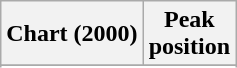<table class="wikitable plainrowheaders sortable" style="text-align:center;" border="1">
<tr>
<th scope="col">Chart (2000)</th>
<th scope="col">Peak<br>position</th>
</tr>
<tr>
</tr>
<tr>
</tr>
</table>
